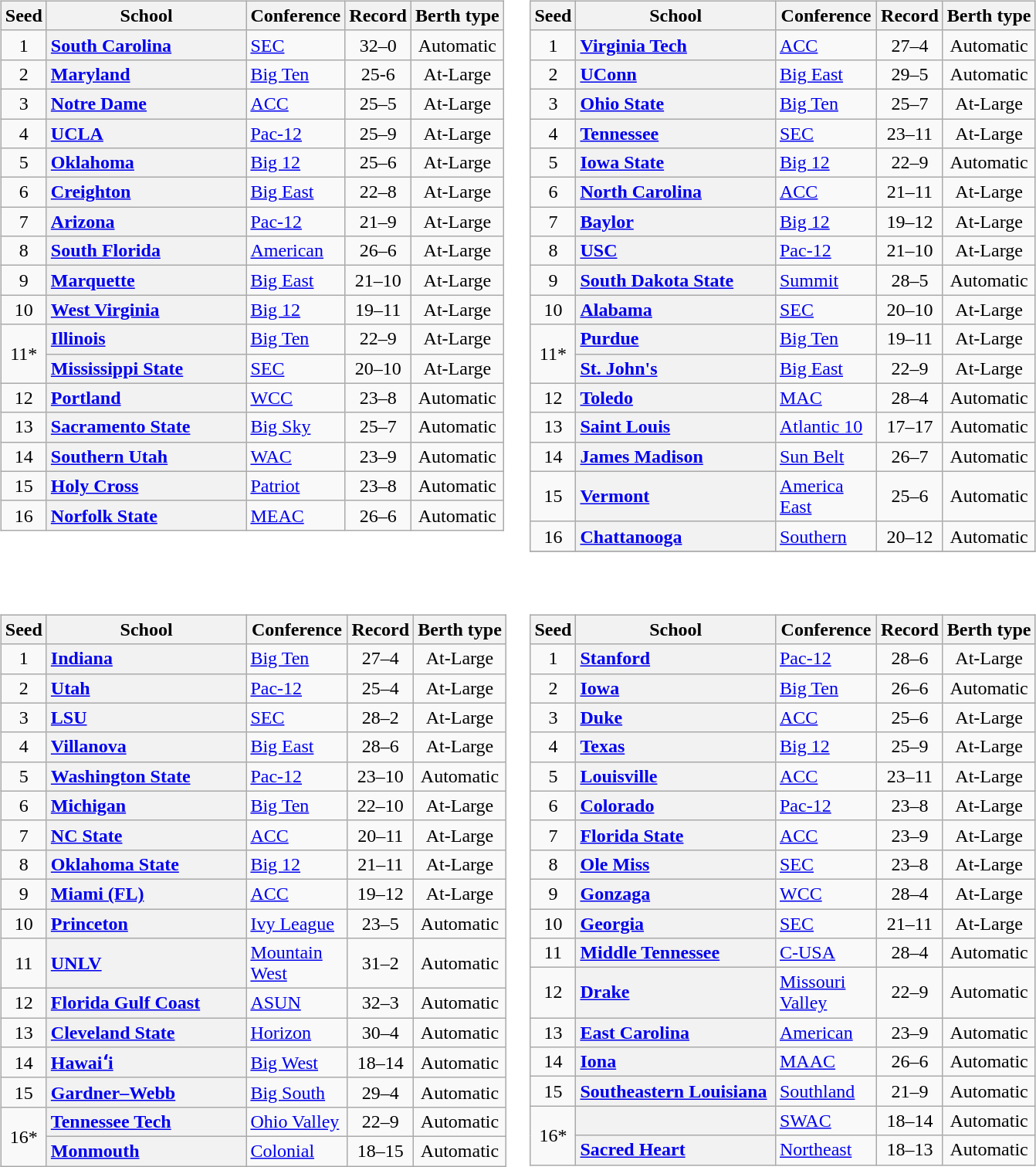<table>
<tr>
<td valign=top><br><table class="wikitable sortable plainrowheaders">
<tr>
<th scope="col">Seed</th>
<th scope="col" style="width: 165px;">School</th>
<th scope="col">Conference</th>
<th scope="col">Record</th>
<th scope="col">Berth type</th>
</tr>
<tr>
<td align=center>1</td>
<th scope="row" style="text-align:left"><a href='#'>South Carolina</a></th>
<td><a href='#'>SEC</a></td>
<td align=center>32–0</td>
<td align=center>Automatic</td>
</tr>
<tr>
<td align=center>2</td>
<th scope="row" style="text-align:left"><a href='#'>Maryland</a></th>
<td><a href='#'>Big Ten</a></td>
<td align=center>25-6</td>
<td align=center>At-Large</td>
</tr>
<tr>
<td align=center>3</td>
<th scope="row" style="text-align:left"><a href='#'>Notre Dame</a></th>
<td><a href='#'>ACC</a></td>
<td align=center>25–5</td>
<td align=center>At-Large</td>
</tr>
<tr>
<td align=center>4</td>
<th scope="row" style="text-align:left"><a href='#'>UCLA</a></th>
<td><a href='#'>Pac-12</a></td>
<td align=center>25–9</td>
<td align=center>At-Large</td>
</tr>
<tr>
<td align=center>5</td>
<th scope="row" style="text-align:left"><a href='#'>Oklahoma</a></th>
<td><a href='#'>Big 12</a></td>
<td align=center>25–6</td>
<td align=center>At-Large</td>
</tr>
<tr>
<td align=center>6</td>
<th scope="row" style="text-align:left"><a href='#'>Creighton</a></th>
<td><a href='#'>Big East</a></td>
<td align=center>22–8</td>
<td align=center>At-Large</td>
</tr>
<tr>
<td align=center>7</td>
<th scope="row" style="text-align:left"><a href='#'>Arizona</a></th>
<td><a href='#'>Pac-12</a></td>
<td align=center>21–9</td>
<td align=center>At-Large</td>
</tr>
<tr>
<td align=center>8</td>
<th scope="row" style="text-align:left"><a href='#'>South Florida</a></th>
<td><a href='#'>American</a></td>
<td align=center>26–6</td>
<td align=center>At-Large</td>
</tr>
<tr>
<td align=center>9</td>
<th scope="row" style="text-align:left"><a href='#'>Marquette</a></th>
<td><a href='#'>Big East</a></td>
<td align=center>21–10</td>
<td align=center>At-Large</td>
</tr>
<tr>
<td align=center>10</td>
<th scope="row" style="text-align:left"><a href='#'>West Virginia</a></th>
<td><a href='#'>Big 12</a></td>
<td align=center>19–11</td>
<td align=center>At-Large</td>
</tr>
<tr>
<td rowspan=2 align=center>11*</td>
<th scope="row" style="text-align:left"><a href='#'>Illinois</a></th>
<td><a href='#'>Big Ten</a></td>
<td align=center>22–9</td>
<td align=center>At-Large</td>
</tr>
<tr>
<th scope="row" style="text-align:left"><a href='#'>Mississippi State</a></th>
<td><a href='#'>SEC</a></td>
<td align=center>20–10</td>
<td align=center>At-Large</td>
</tr>
<tr>
<td align=center>12</td>
<th scope="row" style="text-align:left"><a href='#'>Portland</a></th>
<td><a href='#'>WCC</a></td>
<td align=center>23–8</td>
<td align=center>Automatic</td>
</tr>
<tr>
<td align=center>13</td>
<th scope="row" style="text-align:left"><a href='#'>Sacramento State</a></th>
<td><a href='#'>Big Sky</a></td>
<td align=center>25–7</td>
<td align=center>Automatic</td>
</tr>
<tr>
<td align=center>14</td>
<th scope="row" style="text-align:left"><a href='#'>Southern Utah</a></th>
<td><a href='#'>WAC</a></td>
<td align=center>23–9</td>
<td align=center>Automatic</td>
</tr>
<tr>
<td align=center>15</td>
<th scope="row" style="text-align:left"><a href='#'>Holy Cross</a></th>
<td><a href='#'>Patriot</a></td>
<td align=center>23–8</td>
<td align=center>Automatic</td>
</tr>
<tr>
<td align=center>16</td>
<th scope="row" style="text-align:left"><a href='#'>Norfolk State</a></th>
<td><a href='#'>MEAC</a></td>
<td align=center>26–6</td>
<td align=center>Automatic</td>
</tr>
</table>
</td>
<td valign=top><br><table class="wikitable sortable plainrowheaders">
<tr>
<th scope="col">Seed</th>
<th scope="col" style="width: 165px;">School</th>
<th scope="col" style="width: 80px;">Conference</th>
<th scope="col">Record</th>
<th scope="col">Berth type</th>
</tr>
<tr>
<td align=center>1</td>
<th scope="row" style="text-align:left"><a href='#'>Virginia Tech</a></th>
<td><a href='#'>ACC</a></td>
<td align=center>27–4</td>
<td align=center>Automatic</td>
</tr>
<tr>
<td align=center>2</td>
<th scope="row" style="text-align:left"><a href='#'>UConn</a></th>
<td><a href='#'>Big East</a></td>
<td align=center>29–5</td>
<td align=center>Automatic</td>
</tr>
<tr>
<td align=center>3</td>
<th scope="row" style="text-align:left"><a href='#'>Ohio State</a></th>
<td><a href='#'>Big Ten</a></td>
<td align=center>25–7</td>
<td align=center>At-Large</td>
</tr>
<tr>
<td align=center>4</td>
<th scope="row" style="text-align:left"><a href='#'>Tennessee</a></th>
<td><a href='#'>SEC</a></td>
<td align=center>23–11</td>
<td align=center>At-Large</td>
</tr>
<tr>
<td align=center>5</td>
<th scope="row" style="text-align:left"><a href='#'>Iowa State</a></th>
<td><a href='#'>Big 12</a></td>
<td align=center>22–9</td>
<td align=center>Automatic</td>
</tr>
<tr>
<td align=center>6</td>
<th scope="row" style="text-align:left"><a href='#'>North Carolina</a></th>
<td><a href='#'>ACC</a></td>
<td align=center>21–11</td>
<td align=center>At-Large</td>
</tr>
<tr>
<td align=center>7</td>
<th scope="row" style="text-align:left"><a href='#'>Baylor</a></th>
<td><a href='#'>Big 12</a></td>
<td align=center>19–12</td>
<td align=center>At-Large</td>
</tr>
<tr>
<td align=center>8</td>
<th scope="row" style="text-align:left"><a href='#'>USC</a></th>
<td><a href='#'>Pac-12</a></td>
<td align=center>21–10</td>
<td align=center>At-Large</td>
</tr>
<tr>
<td align=center>9</td>
<th scope="row" style="text-align:left"><a href='#'>South Dakota State</a></th>
<td><a href='#'>Summit</a></td>
<td align=center>28–5</td>
<td align=center>Automatic</td>
</tr>
<tr>
<td align=center>10</td>
<th scope="row" style="text-align:left"><a href='#'>Alabama</a></th>
<td><a href='#'>SEC</a></td>
<td align=center>20–10</td>
<td align=center>At-Large</td>
</tr>
<tr>
<td rowspan=2 align=center>11*</td>
<th scope="row" style="text-align:left"><a href='#'>Purdue</a></th>
<td><a href='#'>Big Ten</a></td>
<td align=center>19–11</td>
<td align=center>At-Large</td>
</tr>
<tr>
<th scope="row" style="text-align:left"><a href='#'>St. John's</a></th>
<td><a href='#'>Big East</a></td>
<td align=center>22–9</td>
<td align=center>At-Large</td>
</tr>
<tr>
<td align=center>12</td>
<th scope="row" style="text-align:left"><a href='#'>Toledo</a></th>
<td><a href='#'>MAC</a></td>
<td align=center>28–4</td>
<td align=center>Automatic</td>
</tr>
<tr>
<td align=center>13</td>
<th scope="row" style="text-align:left"><a href='#'>Saint Louis</a></th>
<td><a href='#'>Atlantic 10</a></td>
<td align=center>17–17</td>
<td align=center>Automatic</td>
</tr>
<tr>
<td align=center>14</td>
<th scope="row" style="text-align:left"><a href='#'>James Madison</a></th>
<td><a href='#'>Sun Belt</a></td>
<td align=center>26–7</td>
<td align=center>Automatic</td>
</tr>
<tr>
<td align=center>15</td>
<th scope="row" style="text-align:left"><a href='#'>Vermont</a></th>
<td><a href='#'>America East</a></td>
<td align=center>25–6</td>
<td align=center>Automatic</td>
</tr>
<tr>
<td align=center>16</td>
<th scope="row" style="text-align:left"><a href='#'>Chattanooga</a></th>
<td><a href='#'>Southern</a></td>
<td align=center>20–12</td>
<td align=center>Automatic</td>
</tr>
<tr>
</tr>
</table>
</td>
</tr>
<tr>
<td valign=top><br><table class="wikitable sortable plainrowheaders">
<tr>
<th scope="col">Seed</th>
<th scope="col" style="width: 165px;">School</th>
<th scope="col" style="width: 80px;">Conference</th>
<th scope="col">Record</th>
<th scope="col">Berth type</th>
</tr>
<tr>
<td align=center>1</td>
<th scope="row" style="text-align:left"><a href='#'>Indiana</a></th>
<td><a href='#'>Big Ten</a></td>
<td align=center>27–4</td>
<td align=center>At-Large</td>
</tr>
<tr>
<td align=center>2</td>
<th scope="row" style="text-align:left"><a href='#'>Utah</a></th>
<td><a href='#'>Pac-12</a></td>
<td align=center>25–4</td>
<td align=center>At-Large</td>
</tr>
<tr>
<td align=center>3</td>
<th scope="row" style="text-align:left"><a href='#'>LSU</a></th>
<td><a href='#'>SEC</a></td>
<td align=center>28–2</td>
<td align=center>At-Large</td>
</tr>
<tr>
<td align=center>4</td>
<th scope="row" style="text-align:left"><a href='#'>Villanova</a></th>
<td><a href='#'>Big East</a></td>
<td align=center>28–6</td>
<td align=center>At-Large</td>
</tr>
<tr>
<td align=center>5</td>
<th scope="row" style="text-align:left"><a href='#'>Washington State</a></th>
<td><a href='#'>Pac-12</a></td>
<td align=center>23–10</td>
<td align=center>Automatic</td>
</tr>
<tr>
<td align=center>6</td>
<th scope="row" style="text-align:left"><a href='#'>Michigan</a></th>
<td><a href='#'>Big Ten</a></td>
<td align=center>22–10</td>
<td align=center>At-Large</td>
</tr>
<tr>
<td align=center>7</td>
<th scope="row" style="text-align:left"><a href='#'>NC State</a></th>
<td><a href='#'>ACC</a></td>
<td align=center>20–11</td>
<td align=center>At-Large</td>
</tr>
<tr>
<td align=center>8</td>
<th scope="row" style="text-align:left"><a href='#'>Oklahoma State</a></th>
<td><a href='#'>Big 12</a></td>
<td align=center>21–11</td>
<td align=center>At-Large</td>
</tr>
<tr>
<td align=center>9</td>
<th scope="row" style="text-align:left"><a href='#'>Miami (FL)</a></th>
<td><a href='#'>ACC</a></td>
<td align=center>19–12</td>
<td align=center>At-Large</td>
</tr>
<tr>
<td align=center>10</td>
<th scope="row" style="text-align:left"><a href='#'>Princeton</a></th>
<td><a href='#'>Ivy League</a></td>
<td align=center>23–5</td>
<td align=center>Automatic</td>
</tr>
<tr>
<td align=center>11</td>
<th scope="row" style="text-align:left"><a href='#'>UNLV</a></th>
<td><a href='#'>Mountain West</a></td>
<td align=center>31–2</td>
<td align=center>Automatic</td>
</tr>
<tr>
<td align=center>12</td>
<th scope="row" style="text-align:left"><a href='#'>Florida Gulf Coast</a></th>
<td><a href='#'>ASUN</a></td>
<td align=center>32–3</td>
<td align=center>Automatic</td>
</tr>
<tr>
<td align=center>13</td>
<th scope="row" style="text-align:left"><a href='#'>Cleveland State</a></th>
<td><a href='#'>Horizon</a></td>
<td align=center>30–4</td>
<td align=center>Automatic</td>
</tr>
<tr>
<td align=center>14</td>
<th scope="row" style="text-align:left"><a href='#'>Hawaiʻi</a></th>
<td><a href='#'>Big West</a></td>
<td align=center>18–14</td>
<td align=center>Automatic</td>
</tr>
<tr>
<td align=center>15</td>
<th scope="row" style="text-align:left"><a href='#'>Gardner–Webb</a></th>
<td><a href='#'>Big South</a></td>
<td align=center>29–4</td>
<td align=center>Automatic</td>
</tr>
<tr>
<td rowspan=2 align=center>16*</td>
<th scope="row" style="text-align:left"><a href='#'>Tennessee Tech</a></th>
<td><a href='#'>Ohio Valley</a></td>
<td align=center>22–9</td>
<td align=center>Automatic</td>
</tr>
<tr>
<th scope="row" style="text-align:left"><a href='#'>Monmouth</a></th>
<td><a href='#'>Colonial</a></td>
<td align=center>18–15</td>
<td align=center>Automatic</td>
</tr>
</table>
</td>
<td valign=top><br><table class="wikitable sortable plainrowheaders">
<tr>
<th scope="col">Seed</th>
<th scope="col" style="width: 165px;">School</th>
<th scope="col" style="width: 80px;">Conference</th>
<th scope="col">Record</th>
<th scope="col">Berth type</th>
</tr>
<tr>
<td align=center>1</td>
<th scope="row" style="text-align:left"><a href='#'>Stanford</a></th>
<td><a href='#'>Pac-12</a></td>
<td align=center>28–6</td>
<td align=center>At-Large</td>
</tr>
<tr>
<td align=center>2</td>
<th scope="row" style="text-align:left"><a href='#'>Iowa</a></th>
<td><a href='#'>Big Ten</a></td>
<td align=center>26–6</td>
<td align=center>Automatic</td>
</tr>
<tr>
<td align=center>3</td>
<th scope="row" style="text-align:left"><a href='#'>Duke</a></th>
<td><a href='#'>ACC</a></td>
<td align=center>25–6</td>
<td align=center>At-Large</td>
</tr>
<tr>
<td align=center>4</td>
<th scope="row" style="text-align:left"><a href='#'>Texas</a></th>
<td><a href='#'>Big 12</a></td>
<td align=center>25–9</td>
<td align=center>At-Large</td>
</tr>
<tr>
<td align=center>5</td>
<th scope="row" style="text-align:left"><a href='#'>Louisville</a></th>
<td><a href='#'>ACC</a></td>
<td align=center>23–11</td>
<td align=center>At-Large</td>
</tr>
<tr>
<td align=center>6</td>
<th scope="row" style="text-align:left"><a href='#'>Colorado</a></th>
<td><a href='#'>Pac-12</a></td>
<td align=center>23–8</td>
<td align=center>At-Large</td>
</tr>
<tr>
<td align=center>7</td>
<th scope="row" style="text-align:left"><a href='#'>Florida State</a></th>
<td><a href='#'>ACC</a></td>
<td align=center>23–9</td>
<td align=center>At-Large</td>
</tr>
<tr>
<td align=center>8</td>
<th scope="row" style="text-align:left"><a href='#'>Ole Miss</a></th>
<td><a href='#'>SEC</a></td>
<td align=center>23–8</td>
<td align=center>At-Large</td>
</tr>
<tr>
<td align=center>9</td>
<th scope="row" style="text-align:left"><a href='#'>Gonzaga</a></th>
<td><a href='#'>WCC</a></td>
<td align=center>28–4</td>
<td align=center>At-Large</td>
</tr>
<tr>
<td align=center>10</td>
<th scope="row" style="text-align:left"><a href='#'>Georgia</a></th>
<td><a href='#'>SEC</a></td>
<td align=center>21–11</td>
<td align=center>At-Large</td>
</tr>
<tr>
<td align=center>11</td>
<th scope="row" style="text-align:left"><a href='#'>Middle Tennessee</a></th>
<td><a href='#'>C-USA</a></td>
<td align=center>28–4</td>
<td align=center>Automatic</td>
</tr>
<tr>
<td align=center>12</td>
<th scope="row" style="text-align:left"><a href='#'>Drake</a></th>
<td><a href='#'>Missouri Valley</a></td>
<td align=center>22–9</td>
<td align=center>Automatic</td>
</tr>
<tr>
<td align=center>13</td>
<th scope="row" style="text-align:left"><a href='#'>East Carolina</a></th>
<td><a href='#'>American</a></td>
<td align=center>23–9</td>
<td align=center>Automatic</td>
</tr>
<tr>
<td align=center>14</td>
<th scope="row" style="text-align:left"><a href='#'>Iona</a></th>
<td><a href='#'>MAAC</a></td>
<td align=center>26–6</td>
<td align=center>Automatic</td>
</tr>
<tr>
<td align=center>15</td>
<th scope="row" style="text-align:left"><a href='#'>Southeastern Louisiana</a></th>
<td><a href='#'>Southland</a></td>
<td align=center>21–9</td>
<td align=center>Automatic</td>
</tr>
<tr>
<td rowspan=2 align=center>16*</td>
<th scope="row" style="text-align:left"></th>
<td><a href='#'>SWAC</a></td>
<td align=center>18–14</td>
<td align=center>Automatic</td>
</tr>
<tr>
<th scope="row" style="text-align:left"><a href='#'>Sacred Heart</a></th>
<td><a href='#'>Northeast</a></td>
<td align=center>18–13</td>
<td align=center>Automatic</td>
</tr>
</table>
</td>
</tr>
</table>
